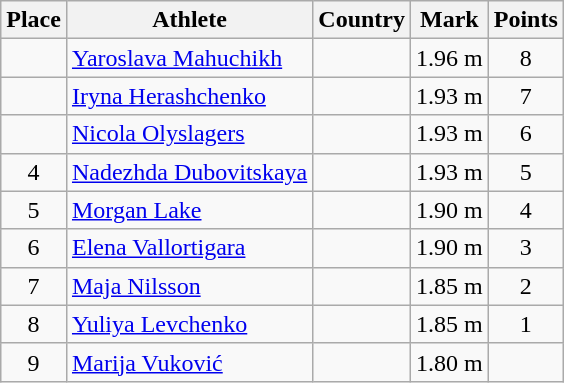<table class="wikitable">
<tr>
<th>Place</th>
<th>Athlete</th>
<th>Country</th>
<th>Mark</th>
<th>Points</th>
</tr>
<tr>
<td align=center></td>
<td><a href='#'>Yaroslava Mahuchikh</a></td>
<td></td>
<td>1.96 m</td>
<td align=center>8</td>
</tr>
<tr>
<td align=center></td>
<td><a href='#'>Iryna Herashchenko</a></td>
<td></td>
<td>1.93 m</td>
<td align=center>7</td>
</tr>
<tr>
<td align=center></td>
<td><a href='#'>Nicola Olyslagers</a></td>
<td></td>
<td>1.93 m</td>
<td align=center>6</td>
</tr>
<tr>
<td align=center>4</td>
<td><a href='#'>Nadezhda Dubovitskaya</a></td>
<td></td>
<td>1.93 m</td>
<td align=center>5</td>
</tr>
<tr>
<td align=center>5</td>
<td><a href='#'>Morgan Lake</a></td>
<td></td>
<td>1.90 m</td>
<td align=center>4</td>
</tr>
<tr>
<td align=center>6</td>
<td><a href='#'>Elena Vallortigara</a></td>
<td></td>
<td>1.90 m</td>
<td align=center>3</td>
</tr>
<tr>
<td align=center>7</td>
<td><a href='#'>Maja Nilsson</a></td>
<td></td>
<td>1.85 m</td>
<td align=center>2</td>
</tr>
<tr>
<td align=center>8</td>
<td><a href='#'>Yuliya Levchenko</a></td>
<td></td>
<td>1.85 m</td>
<td align=center>1</td>
</tr>
<tr>
<td align=center>9</td>
<td><a href='#'>Marija Vuković</a></td>
<td></td>
<td>1.80 m</td>
<td align=center></td>
</tr>
</table>
